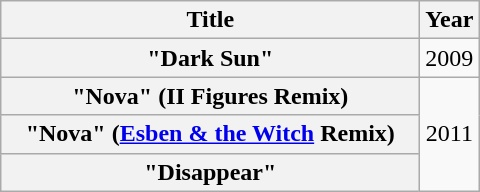<table class="wikitable plainrowheaders" style="text-align:center;">
<tr>
<th scope="col" style="width:17em;">Title</th>
<th scope="col">Year</th>
</tr>
<tr>
<th scope="row">"Dark Sun"</th>
<td>2009</td>
</tr>
<tr>
<th scope="row">"Nova" (II Figures Remix)</th>
<td rowspan="3">2011</td>
</tr>
<tr>
<th scope="row">"Nova" (<a href='#'>Esben & the Witch</a> Remix)</th>
</tr>
<tr>
<th scope="row">"Disappear"</th>
</tr>
</table>
